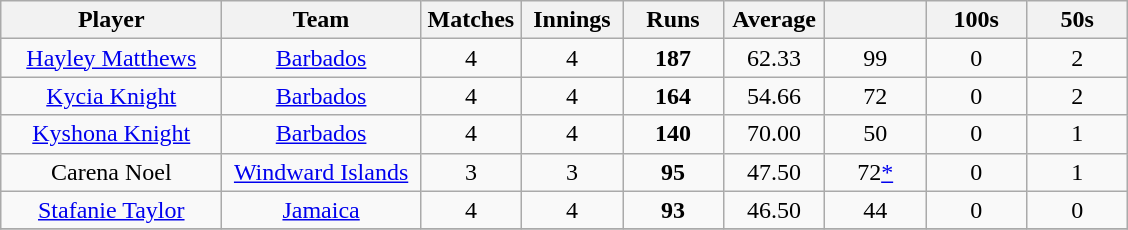<table class="wikitable" style="text-align:center;">
<tr>
<th width=140>Player</th>
<th width=125>Team</th>
<th width=60>Matches</th>
<th width=60>Innings</th>
<th width=60>Runs</th>
<th width=60>Average</th>
<th width=60></th>
<th width=60>100s</th>
<th width=60>50s</th>
</tr>
<tr>
<td><a href='#'>Hayley Matthews</a></td>
<td><a href='#'>Barbados</a></td>
<td>4</td>
<td>4</td>
<td><strong>187</strong></td>
<td>62.33</td>
<td>99</td>
<td>0</td>
<td>2</td>
</tr>
<tr>
<td><a href='#'>Kycia Knight</a></td>
<td><a href='#'>Barbados</a></td>
<td>4</td>
<td>4</td>
<td><strong>164</strong></td>
<td>54.66</td>
<td>72</td>
<td>0</td>
<td>2</td>
</tr>
<tr>
<td><a href='#'>Kyshona Knight</a></td>
<td><a href='#'>Barbados</a></td>
<td>4</td>
<td>4</td>
<td><strong>140</strong></td>
<td>70.00</td>
<td>50</td>
<td>0</td>
<td>1</td>
</tr>
<tr>
<td>Carena Noel</td>
<td><a href='#'>Windward Islands</a></td>
<td>3</td>
<td>3</td>
<td><strong>95</strong></td>
<td>47.50</td>
<td>72<a href='#'>*</a></td>
<td>0</td>
<td>1</td>
</tr>
<tr>
<td><a href='#'>Stafanie Taylor</a></td>
<td><a href='#'>Jamaica</a></td>
<td>4</td>
<td>4</td>
<td><strong>93</strong></td>
<td>46.50</td>
<td>44</td>
<td>0</td>
<td>0</td>
</tr>
<tr>
</tr>
</table>
